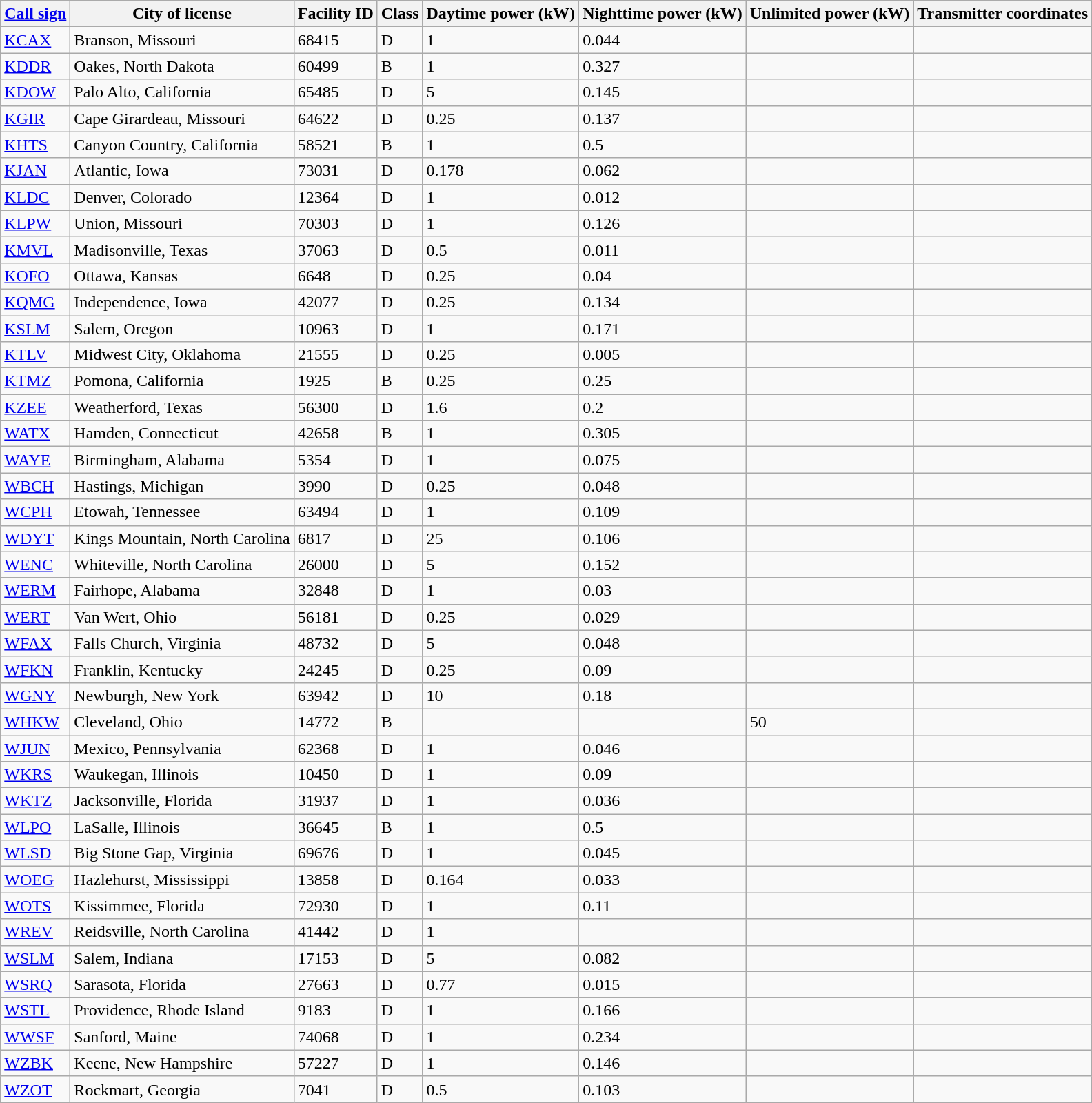<table class="wikitable sortable">
<tr>
<th><a href='#'>Call sign</a></th>
<th>City of license</th>
<th>Facility ID</th>
<th>Class</th>
<th>Daytime power (kW)</th>
<th>Nighttime power (kW)</th>
<th>Unlimited power (kW)</th>
<th>Transmitter coordinates</th>
</tr>
<tr>
<td><a href='#'>KCAX</a></td>
<td>Branson, Missouri</td>
<td>68415</td>
<td>D</td>
<td>1</td>
<td>0.044</td>
<td></td>
<td></td>
</tr>
<tr>
<td><a href='#'>KDDR</a></td>
<td>Oakes, North Dakota</td>
<td>60499</td>
<td>B</td>
<td>1</td>
<td>0.327</td>
<td></td>
<td></td>
</tr>
<tr>
<td><a href='#'>KDOW</a></td>
<td>Palo Alto, California</td>
<td>65485</td>
<td>D</td>
<td>5</td>
<td>0.145</td>
<td></td>
<td></td>
</tr>
<tr>
<td><a href='#'>KGIR</a></td>
<td>Cape Girardeau, Missouri</td>
<td>64622</td>
<td>D</td>
<td>0.25</td>
<td>0.137</td>
<td></td>
<td></td>
</tr>
<tr>
<td><a href='#'>KHTS</a></td>
<td>Canyon Country, California</td>
<td>58521</td>
<td>B</td>
<td>1</td>
<td>0.5</td>
<td></td>
<td></td>
</tr>
<tr>
<td><a href='#'>KJAN</a></td>
<td>Atlantic, Iowa</td>
<td>73031</td>
<td>D</td>
<td>0.178</td>
<td>0.062</td>
<td></td>
<td></td>
</tr>
<tr>
<td><a href='#'>KLDC</a></td>
<td>Denver, Colorado</td>
<td>12364</td>
<td>D</td>
<td>1</td>
<td>0.012</td>
<td></td>
<td></td>
</tr>
<tr>
<td><a href='#'>KLPW</a></td>
<td>Union, Missouri</td>
<td>70303</td>
<td>D</td>
<td>1</td>
<td>0.126</td>
<td></td>
<td></td>
</tr>
<tr>
<td><a href='#'>KMVL</a></td>
<td>Madisonville, Texas</td>
<td>37063</td>
<td>D</td>
<td>0.5</td>
<td>0.011</td>
<td></td>
<td></td>
</tr>
<tr>
<td><a href='#'>KOFO</a></td>
<td>Ottawa, Kansas</td>
<td>6648</td>
<td>D</td>
<td>0.25</td>
<td>0.04</td>
<td></td>
<td></td>
</tr>
<tr>
<td><a href='#'>KQMG</a></td>
<td>Independence, Iowa</td>
<td>42077</td>
<td>D</td>
<td>0.25</td>
<td>0.134</td>
<td></td>
<td></td>
</tr>
<tr>
<td><a href='#'>KSLM</a></td>
<td>Salem, Oregon</td>
<td>10963</td>
<td>D</td>
<td>1</td>
<td>0.171</td>
<td></td>
<td></td>
</tr>
<tr>
<td><a href='#'>KTLV</a></td>
<td>Midwest City, Oklahoma</td>
<td>21555</td>
<td>D</td>
<td>0.25</td>
<td>0.005</td>
<td></td>
<td></td>
</tr>
<tr>
<td><a href='#'>KTMZ</a></td>
<td>Pomona, California</td>
<td>1925</td>
<td>B</td>
<td>0.25</td>
<td>0.25</td>
<td></td>
<td></td>
</tr>
<tr>
<td><a href='#'>KZEE</a></td>
<td>Weatherford, Texas</td>
<td>56300</td>
<td>D</td>
<td>1.6</td>
<td>0.2</td>
<td></td>
<td></td>
</tr>
<tr>
<td><a href='#'>WATX</a></td>
<td>Hamden, Connecticut</td>
<td>42658</td>
<td>B</td>
<td>1</td>
<td>0.305</td>
<td></td>
<td></td>
</tr>
<tr>
<td><a href='#'>WAYE</a></td>
<td>Birmingham, Alabama</td>
<td>5354</td>
<td>D</td>
<td>1</td>
<td>0.075</td>
<td></td>
<td></td>
</tr>
<tr>
<td><a href='#'>WBCH</a></td>
<td>Hastings, Michigan</td>
<td>3990</td>
<td>D</td>
<td>0.25</td>
<td>0.048</td>
<td></td>
<td></td>
</tr>
<tr>
<td><a href='#'>WCPH</a></td>
<td>Etowah, Tennessee</td>
<td>63494</td>
<td>D</td>
<td>1</td>
<td>0.109</td>
<td></td>
<td></td>
</tr>
<tr>
<td><a href='#'>WDYT</a></td>
<td>Kings Mountain, North Carolina</td>
<td>6817</td>
<td>D</td>
<td>25</td>
<td>0.106</td>
<td></td>
<td></td>
</tr>
<tr>
<td><a href='#'>WENC</a></td>
<td>Whiteville, North Carolina</td>
<td>26000</td>
<td>D</td>
<td>5</td>
<td>0.152</td>
<td></td>
<td></td>
</tr>
<tr>
<td><a href='#'>WERM</a></td>
<td>Fairhope, Alabama</td>
<td>32848</td>
<td>D</td>
<td>1</td>
<td>0.03</td>
<td></td>
<td></td>
</tr>
<tr>
<td><a href='#'>WERT</a></td>
<td>Van Wert, Ohio</td>
<td>56181</td>
<td>D</td>
<td>0.25</td>
<td>0.029</td>
<td></td>
<td></td>
</tr>
<tr>
<td><a href='#'>WFAX</a></td>
<td>Falls Church, Virginia</td>
<td>48732</td>
<td>D</td>
<td>5</td>
<td>0.048</td>
<td></td>
<td></td>
</tr>
<tr>
<td><a href='#'>WFKN</a></td>
<td>Franklin, Kentucky</td>
<td>24245</td>
<td>D</td>
<td>0.25</td>
<td>0.09</td>
<td></td>
<td></td>
</tr>
<tr>
<td><a href='#'>WGNY</a></td>
<td>Newburgh, New York</td>
<td>63942</td>
<td>D</td>
<td>10</td>
<td>0.18</td>
<td></td>
<td></td>
</tr>
<tr>
<td><a href='#'>WHKW</a></td>
<td>Cleveland, Ohio</td>
<td>14772</td>
<td>B</td>
<td></td>
<td></td>
<td>50</td>
<td></td>
</tr>
<tr>
<td><a href='#'>WJUN</a></td>
<td>Mexico, Pennsylvania</td>
<td>62368</td>
<td>D</td>
<td>1</td>
<td>0.046</td>
<td></td>
<td></td>
</tr>
<tr>
<td><a href='#'>WKRS</a></td>
<td>Waukegan, Illinois</td>
<td>10450</td>
<td>D</td>
<td>1</td>
<td>0.09</td>
<td></td>
<td></td>
</tr>
<tr>
<td><a href='#'>WKTZ</a></td>
<td>Jacksonville, Florida</td>
<td>31937</td>
<td>D</td>
<td>1</td>
<td>0.036</td>
<td></td>
<td></td>
</tr>
<tr>
<td><a href='#'>WLPO</a></td>
<td>LaSalle, Illinois</td>
<td>36645</td>
<td>B</td>
<td>1</td>
<td>0.5</td>
<td></td>
<td></td>
</tr>
<tr>
<td><a href='#'>WLSD</a></td>
<td>Big Stone Gap, Virginia</td>
<td>69676</td>
<td>D</td>
<td>1</td>
<td>0.045</td>
<td></td>
<td></td>
</tr>
<tr>
<td><a href='#'>WOEG</a></td>
<td>Hazlehurst, Mississippi</td>
<td>13858</td>
<td>D</td>
<td>0.164</td>
<td>0.033</td>
<td></td>
<td></td>
</tr>
<tr>
<td><a href='#'>WOTS</a></td>
<td>Kissimmee, Florida</td>
<td>72930</td>
<td>D</td>
<td>1</td>
<td>0.11</td>
<td></td>
<td></td>
</tr>
<tr>
<td><a href='#'>WREV</a></td>
<td>Reidsville, North Carolina</td>
<td>41442</td>
<td>D</td>
<td>1</td>
<td></td>
<td></td>
<td></td>
</tr>
<tr>
<td><a href='#'>WSLM</a></td>
<td>Salem, Indiana</td>
<td>17153</td>
<td>D</td>
<td>5</td>
<td>0.082</td>
<td></td>
<td></td>
</tr>
<tr>
<td><a href='#'>WSRQ</a></td>
<td>Sarasota, Florida</td>
<td>27663</td>
<td>D</td>
<td>0.77</td>
<td>0.015</td>
<td></td>
<td></td>
</tr>
<tr>
<td><a href='#'>WSTL</a></td>
<td>Providence, Rhode Island</td>
<td>9183</td>
<td>D</td>
<td>1</td>
<td>0.166</td>
<td></td>
<td></td>
</tr>
<tr>
<td><a href='#'>WWSF</a></td>
<td>Sanford, Maine</td>
<td>74068</td>
<td>D</td>
<td>1</td>
<td>0.234</td>
<td></td>
<td></td>
</tr>
<tr>
<td><a href='#'>WZBK</a></td>
<td>Keene, New Hampshire</td>
<td>57227</td>
<td>D</td>
<td>1</td>
<td>0.146</td>
<td></td>
<td></td>
</tr>
<tr>
<td><a href='#'>WZOT</a></td>
<td>Rockmart, Georgia</td>
<td>7041</td>
<td>D</td>
<td>0.5</td>
<td>0.103</td>
<td></td>
<td></td>
</tr>
</table>
